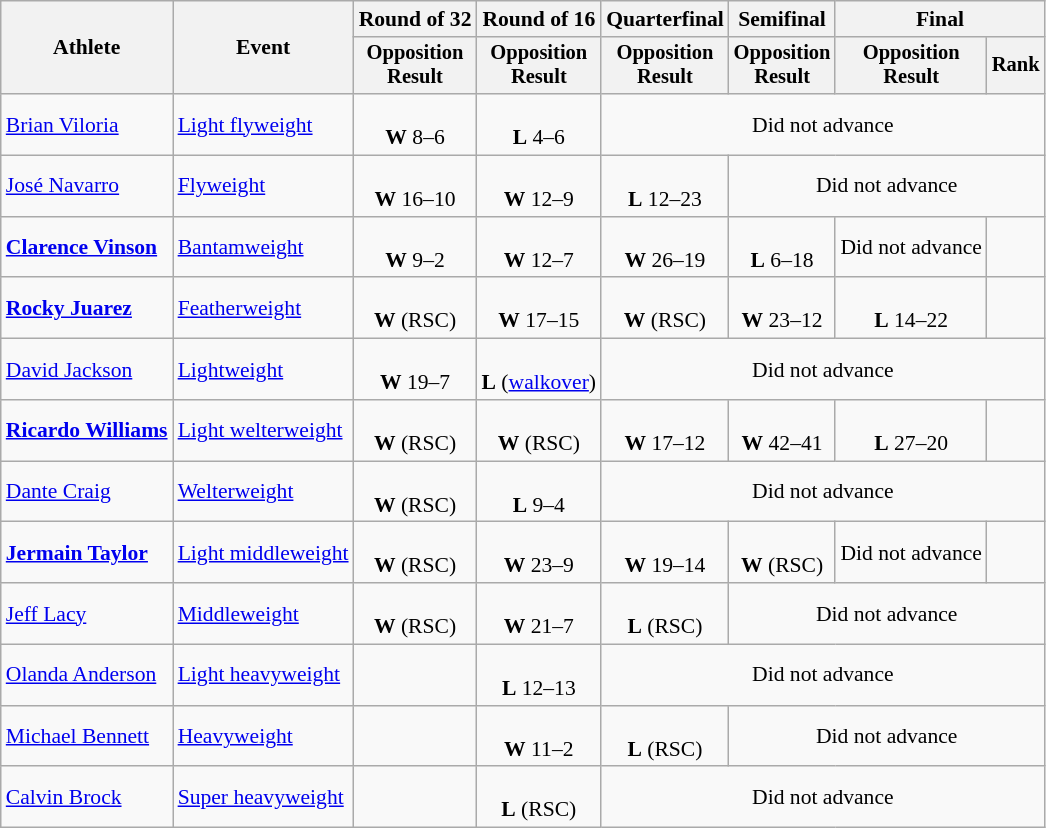<table class=wikitable style=font-size:90%;text-align:center>
<tr>
<th rowspan=2>Athlete</th>
<th rowspan=2>Event</th>
<th>Round of 32</th>
<th>Round of 16</th>
<th>Quarterfinal</th>
<th>Semifinal</th>
<th colspan=2>Final</th>
</tr>
<tr style=font-size:95%>
<th>Opposition<br>Result</th>
<th>Opposition<br>Result</th>
<th>Opposition<br>Result</th>
<th>Opposition<br>Result</th>
<th>Opposition<br>Result</th>
<th>Rank</th>
</tr>
<tr>
<td align=left><a href='#'>Brian Viloria</a></td>
<td align=left><a href='#'>Light flyweight</a></td>
<td><br><strong>W</strong> 8–6</td>
<td><br><strong>L</strong> 4–6</td>
<td colspan=4>Did not advance</td>
</tr>
<tr>
<td align=left><a href='#'>José Navarro</a></td>
<td align=left><a href='#'>Flyweight</a></td>
<td><br><strong>W</strong> 16–10</td>
<td><br><strong>W</strong> 12–9</td>
<td><br><strong>L</strong> 12–23</td>
<td colspan=3>Did not advance</td>
</tr>
<tr>
<td align=left><strong><a href='#'>Clarence Vinson</a></strong></td>
<td align=left><a href='#'>Bantamweight</a></td>
<td><br><strong>W</strong> 9–2</td>
<td><br><strong>W</strong> 12–7</td>
<td><br><strong>W</strong> 26–19</td>
<td><br><strong>L</strong> 6–18</td>
<td>Did not advance</td>
<td></td>
</tr>
<tr>
<td align=left><strong><a href='#'>Rocky Juarez</a></strong></td>
<td align=left><a href='#'>Featherweight</a></td>
<td><br><strong>W</strong> (RSC)</td>
<td><br><strong>W</strong> 17–15</td>
<td><br><strong>W</strong> (RSC)</td>
<td><br><strong>W</strong> 23–12</td>
<td><br><strong>L</strong> 14–22</td>
<td></td>
</tr>
<tr>
<td align=left><a href='#'>David Jackson</a></td>
<td align=left><a href='#'>Lightweight</a></td>
<td><br><strong>W</strong> 19–7</td>
<td><br><strong>L</strong> (<a href='#'>walkover</a>)</td>
<td colspan=4>Did not advance</td>
</tr>
<tr>
<td align=left><strong><a href='#'>Ricardo Williams</a></strong></td>
<td align=left><a href='#'>Light welterweight</a></td>
<td><br><strong>W</strong> (RSC)</td>
<td><br><strong>W</strong> (RSC)</td>
<td><br><strong>W</strong> 17–12</td>
<td><br><strong>W</strong> 42–41</td>
<td><br><strong>L</strong> 27–20</td>
<td></td>
</tr>
<tr>
<td align=left><a href='#'>Dante Craig</a></td>
<td align=left><a href='#'>Welterweight</a></td>
<td><br><strong>W</strong> (RSC)</td>
<td><br><strong>L</strong> 9–4</td>
<td colspan=4>Did not advance</td>
</tr>
<tr>
<td align=left><strong><a href='#'>Jermain Taylor</a></strong></td>
<td align=left><a href='#'>Light middleweight</a></td>
<td><br><strong>W</strong> (RSC)</td>
<td><br><strong>W</strong> 23–9</td>
<td><br><strong>W</strong> 19–14</td>
<td><br><strong>W</strong> (RSC)</td>
<td>Did not advance</td>
<td></td>
</tr>
<tr>
<td align=left><a href='#'>Jeff Lacy</a></td>
<td align=left><a href='#'>Middleweight</a></td>
<td><br><strong>W</strong> (RSC)</td>
<td><br><strong>W</strong> 21–7</td>
<td><br><strong>L</strong> (RSC)</td>
<td colspan=3>Did not advance</td>
</tr>
<tr>
<td align=left><a href='#'>Olanda Anderson</a></td>
<td align=left><a href='#'>Light heavyweight</a></td>
<td></td>
<td><br><strong>L</strong> 12–13</td>
<td colspan=4>Did not advance</td>
</tr>
<tr>
<td align=left><a href='#'>Michael Bennett</a></td>
<td align=left><a href='#'>Heavyweight</a></td>
<td></td>
<td><br><strong>W</strong> 11–2</td>
<td><br><strong>L</strong> (RSC)</td>
<td colspan=3>Did not advance</td>
</tr>
<tr>
<td align=left><a href='#'>Calvin Brock</a></td>
<td align=left><a href='#'>Super heavyweight</a></td>
<td></td>
<td><br><strong>L</strong> (RSC)</td>
<td colspan=4>Did not advance</td>
</tr>
</table>
